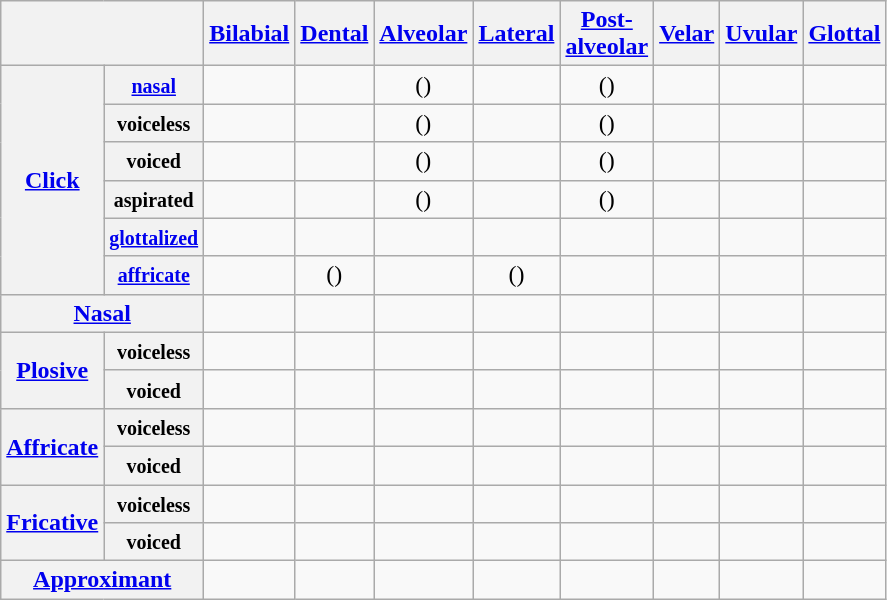<table class="wikitable" style="text-align:center">
<tr>
<th colspan="2"></th>
<th><a href='#'>Bilabial</a></th>
<th><a href='#'>Dental</a></th>
<th><a href='#'>Alveolar</a></th>
<th><a href='#'>Lateral</a></th>
<th><a href='#'>Post-<br>alveolar</a></th>
<th><a href='#'>Velar</a></th>
<th><a href='#'>Uvular</a></th>
<th><a href='#'>Glottal</a></th>
</tr>
<tr>
<th rowspan="6"><a href='#'>Click</a></th>
<th><small><a href='#'>nasal</a></small></th>
<td></td>
<td></td>
<td>()</td>
<td></td>
<td>()</td>
<td></td>
<td></td>
<td></td>
</tr>
<tr>
<th><small>voiceless</small></th>
<td></td>
<td></td>
<td>()</td>
<td></td>
<td>()</td>
<td></td>
<td></td>
<td></td>
</tr>
<tr>
<th><small>voiced</small></th>
<td></td>
<td></td>
<td>()</td>
<td></td>
<td>()</td>
<td></td>
<td></td>
<td></td>
</tr>
<tr>
<th><small>aspirated</small></th>
<td></td>
<td></td>
<td>()</td>
<td></td>
<td>()</td>
<td></td>
<td></td>
<td></td>
</tr>
<tr>
<th><small><a href='#'>glottalized</a></small></th>
<td></td>
<td></td>
<td></td>
<td></td>
<td></td>
<td></td>
<td></td>
<td></td>
</tr>
<tr>
<th><small><a href='#'>affricate</a></small></th>
<td></td>
<td>()</td>
<td></td>
<td>()</td>
<td></td>
<td></td>
<td></td>
<td></td>
</tr>
<tr>
<th colspan="2"><a href='#'>Nasal</a></th>
<td></td>
<td></td>
<td></td>
<td></td>
<td></td>
<td></td>
<td></td>
<td></td>
</tr>
<tr>
<th rowspan="2"><a href='#'>Plosive</a></th>
<th><small>voiceless</small></th>
<td></td>
<td></td>
<td></td>
<td></td>
<td></td>
<td></td>
<td></td>
<td></td>
</tr>
<tr>
<th><small>voiced</small></th>
<td></td>
<td></td>
<td></td>
<td></td>
<td></td>
<td></td>
<td></td>
<td></td>
</tr>
<tr>
<th rowspan="2"><a href='#'>Affricate</a></th>
<th><small>voiceless</small></th>
<td></td>
<td></td>
<td></td>
<td></td>
<td></td>
<td></td>
<td></td>
<td></td>
</tr>
<tr>
<th><small>voiced</small></th>
<td></td>
<td></td>
<td></td>
<td></td>
<td></td>
<td></td>
<td></td>
<td></td>
</tr>
<tr>
<th rowspan="2"><a href='#'>Fricative</a></th>
<th><small>voiceless</small></th>
<td></td>
<td></td>
<td></td>
<td></td>
<td></td>
<td></td>
<td></td>
<td></td>
</tr>
<tr>
<th><small>voiced</small></th>
<td></td>
<td></td>
<td></td>
<td></td>
<td></td>
<td></td>
<td></td>
<td></td>
</tr>
<tr>
<th colspan="2"><a href='#'>Approximant</a></th>
<td></td>
<td></td>
<td></td>
<td></td>
<td></td>
<td></td>
<td></td>
<td></td>
</tr>
</table>
